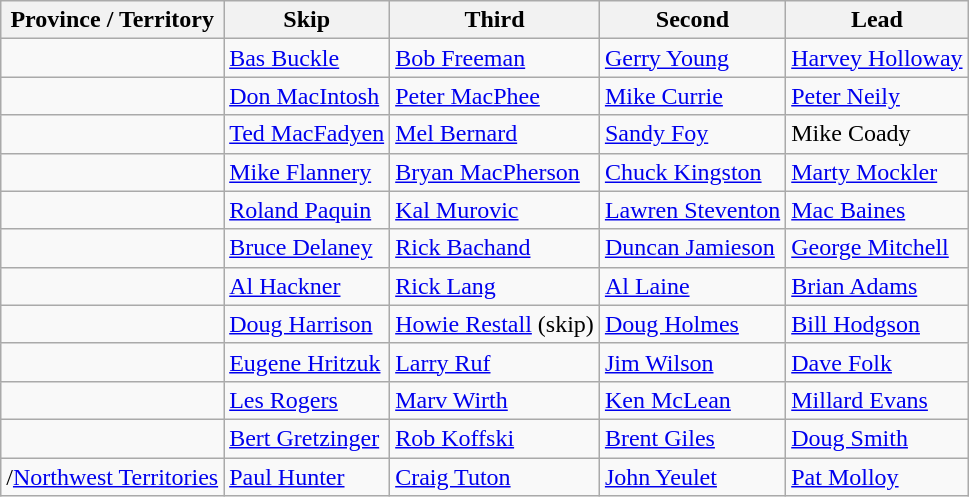<table class="wikitable">
<tr>
<th>Province / Territory</th>
<th>Skip</th>
<th>Third</th>
<th>Second</th>
<th>Lead</th>
</tr>
<tr>
<td></td>
<td><a href='#'>Bas Buckle</a></td>
<td><a href='#'>Bob Freeman</a></td>
<td><a href='#'>Gerry Young</a></td>
<td><a href='#'>Harvey Holloway</a></td>
</tr>
<tr>
<td></td>
<td><a href='#'>Don MacIntosh</a></td>
<td><a href='#'>Peter MacPhee</a></td>
<td><a href='#'>Mike Currie</a></td>
<td><a href='#'>Peter Neily</a></td>
</tr>
<tr>
<td></td>
<td><a href='#'>Ted MacFadyen</a></td>
<td><a href='#'>Mel Bernard</a></td>
<td><a href='#'>Sandy Foy</a></td>
<td>Mike Coady</td>
</tr>
<tr>
<td></td>
<td><a href='#'>Mike Flannery</a></td>
<td><a href='#'>Bryan MacPherson</a></td>
<td><a href='#'>Chuck Kingston</a></td>
<td><a href='#'>Marty Mockler</a></td>
</tr>
<tr>
<td></td>
<td><a href='#'>Roland Paquin</a></td>
<td><a href='#'>Kal Murovic</a></td>
<td><a href='#'>Lawren Steventon</a></td>
<td><a href='#'>Mac Baines</a></td>
</tr>
<tr>
<td></td>
<td><a href='#'>Bruce Delaney</a></td>
<td><a href='#'>Rick Bachand</a></td>
<td><a href='#'>Duncan Jamieson</a></td>
<td><a href='#'>George Mitchell</a></td>
</tr>
<tr>
<td></td>
<td><a href='#'>Al Hackner</a></td>
<td><a href='#'>Rick Lang</a></td>
<td><a href='#'>Al Laine</a></td>
<td><a href='#'>Brian Adams</a></td>
</tr>
<tr>
<td></td>
<td><a href='#'>Doug Harrison</a></td>
<td><a href='#'>Howie Restall</a> (skip)</td>
<td><a href='#'>Doug Holmes</a></td>
<td><a href='#'>Bill Hodgson</a></td>
</tr>
<tr>
<td></td>
<td><a href='#'>Eugene Hritzuk</a></td>
<td><a href='#'>Larry Ruf</a></td>
<td><a href='#'>Jim Wilson</a></td>
<td><a href='#'>Dave Folk</a></td>
</tr>
<tr>
<td></td>
<td><a href='#'>Les Rogers</a></td>
<td><a href='#'>Marv Wirth</a></td>
<td><a href='#'>Ken McLean</a></td>
<td><a href='#'>Millard Evans</a></td>
</tr>
<tr>
<td></td>
<td><a href='#'>Bert Gretzinger</a></td>
<td><a href='#'>Rob Koffski</a></td>
<td><a href='#'>Brent Giles</a></td>
<td><a href='#'>Doug Smith</a></td>
</tr>
<tr>
<td>/<a href='#'>Northwest Territories</a></td>
<td><a href='#'>Paul Hunter</a></td>
<td><a href='#'>Craig Tuton</a></td>
<td><a href='#'>John Yeulet</a></td>
<td><a href='#'>Pat Molloy</a></td>
</tr>
</table>
